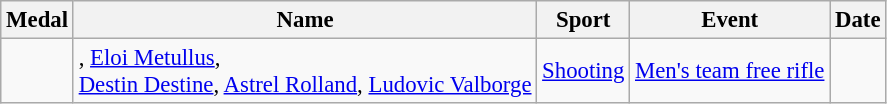<table class="wikitable sortable" style="font-size: 95%;">
<tr>
<th>Medal</th>
<th>Name</th>
<th>Sport</th>
<th>Event</th>
<th>Date</th>
</tr>
<tr>
<td></td>
<td>, <a href='#'>Eloi Metullus</a>,<br><a href='#'>Destin Destine</a>, <a href='#'>Astrel Rolland</a>, <a href='#'>Ludovic Valborge</a></td>
<td><a href='#'>Shooting</a></td>
<td><a href='#'>Men's team free rifle</a></td>
<td></td>
</tr>
</table>
